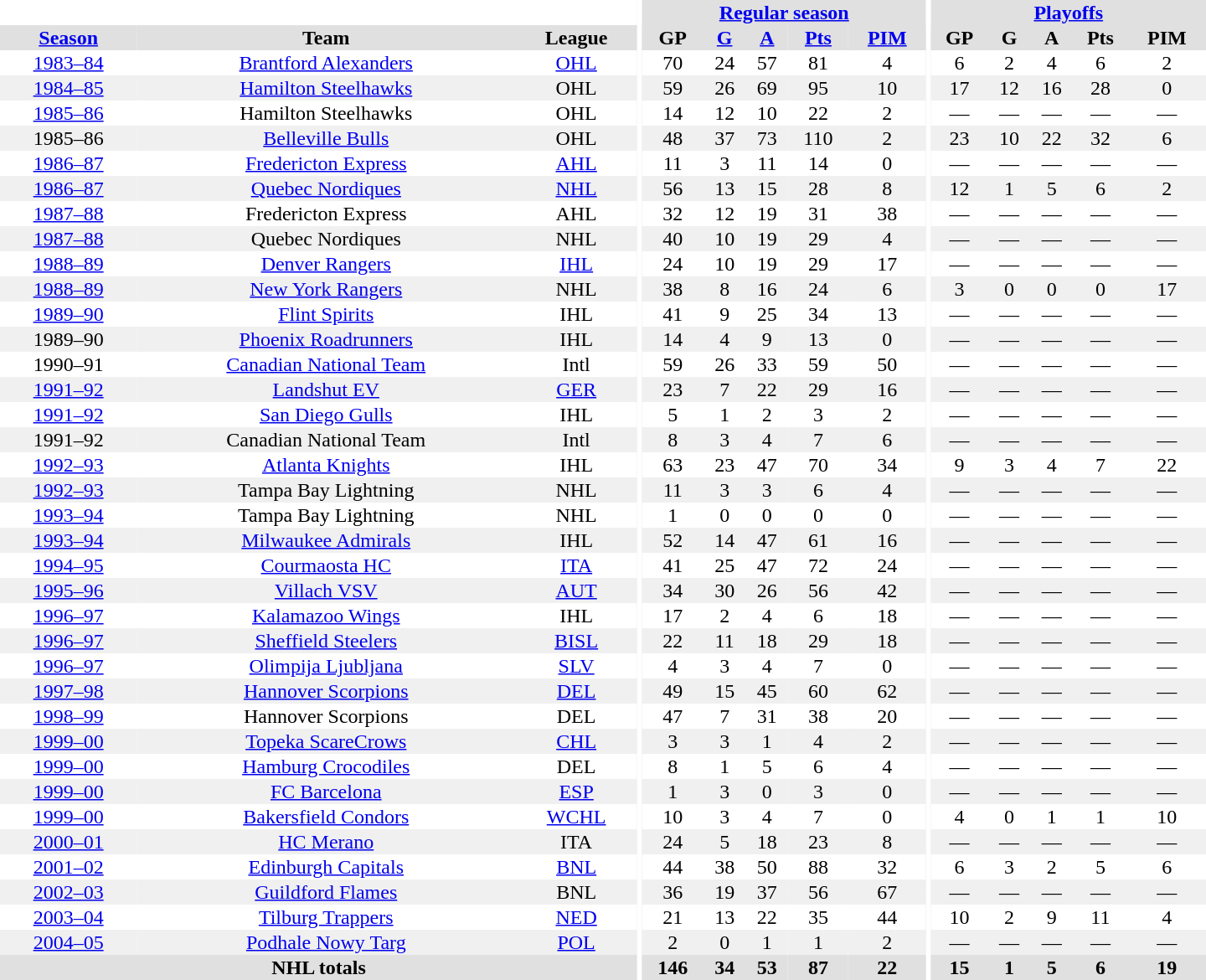<table border="0" cellpadding="1" cellspacing="0" style="text-align:center; width:60em">
<tr bgcolor="#e0e0e0">
<th colspan="3" bgcolor="#ffffff"></th>
<th rowspan="100" bgcolor="#ffffff"></th>
<th colspan="5"><a href='#'>Regular season</a></th>
<th rowspan="100" bgcolor="#ffffff"></th>
<th colspan="5"><a href='#'>Playoffs</a></th>
</tr>
<tr bgcolor="#e0e0e0">
<th><a href='#'>Season</a></th>
<th>Team</th>
<th>League</th>
<th>GP</th>
<th><a href='#'>G</a></th>
<th><a href='#'>A</a></th>
<th><a href='#'>Pts</a></th>
<th><a href='#'>PIM</a></th>
<th>GP</th>
<th>G</th>
<th>A</th>
<th>Pts</th>
<th>PIM</th>
</tr>
<tr>
<td><a href='#'>1983–84</a></td>
<td><a href='#'>Brantford Alexanders</a></td>
<td><a href='#'>OHL</a></td>
<td>70</td>
<td>24</td>
<td>57</td>
<td>81</td>
<td>4</td>
<td>6</td>
<td>2</td>
<td>4</td>
<td>6</td>
<td>2</td>
</tr>
<tr bgcolor="#f0f0f0">
<td><a href='#'>1984–85</a></td>
<td><a href='#'>Hamilton Steelhawks</a></td>
<td>OHL</td>
<td>59</td>
<td>26</td>
<td>69</td>
<td>95</td>
<td>10</td>
<td>17</td>
<td>12</td>
<td>16</td>
<td>28</td>
<td>0</td>
</tr>
<tr>
<td><a href='#'>1985–86</a></td>
<td>Hamilton Steelhawks</td>
<td>OHL</td>
<td>14</td>
<td>12</td>
<td>10</td>
<td>22</td>
<td>2</td>
<td>—</td>
<td>—</td>
<td>—</td>
<td>—</td>
<td>—</td>
</tr>
<tr bgcolor="#f0f0f0">
<td>1985–86</td>
<td><a href='#'>Belleville Bulls</a></td>
<td>OHL</td>
<td>48</td>
<td>37</td>
<td>73</td>
<td>110</td>
<td>2</td>
<td>23</td>
<td>10</td>
<td>22</td>
<td>32</td>
<td>6</td>
</tr>
<tr>
<td><a href='#'>1986–87</a></td>
<td><a href='#'>Fredericton Express</a></td>
<td><a href='#'>AHL</a></td>
<td>11</td>
<td>3</td>
<td>11</td>
<td>14</td>
<td>0</td>
<td>—</td>
<td>—</td>
<td>—</td>
<td>—</td>
<td>—</td>
</tr>
<tr bgcolor="#f0f0f0">
<td><a href='#'>1986–87</a></td>
<td><a href='#'>Quebec Nordiques</a></td>
<td><a href='#'>NHL</a></td>
<td>56</td>
<td>13</td>
<td>15</td>
<td>28</td>
<td>8</td>
<td>12</td>
<td>1</td>
<td>5</td>
<td>6</td>
<td>2</td>
</tr>
<tr>
<td><a href='#'>1987–88</a></td>
<td>Fredericton Express</td>
<td>AHL</td>
<td>32</td>
<td>12</td>
<td>19</td>
<td>31</td>
<td>38</td>
<td>—</td>
<td>—</td>
<td>—</td>
<td>—</td>
<td>—</td>
</tr>
<tr bgcolor="#f0f0f0">
<td><a href='#'>1987–88</a></td>
<td>Quebec Nordiques</td>
<td>NHL</td>
<td>40</td>
<td>10</td>
<td>19</td>
<td>29</td>
<td>4</td>
<td>—</td>
<td>—</td>
<td>—</td>
<td>—</td>
<td>—</td>
</tr>
<tr>
<td><a href='#'>1988–89</a></td>
<td><a href='#'>Denver Rangers</a></td>
<td><a href='#'>IHL</a></td>
<td>24</td>
<td>10</td>
<td>19</td>
<td>29</td>
<td>17</td>
<td>—</td>
<td>—</td>
<td>—</td>
<td>—</td>
<td>—</td>
</tr>
<tr bgcolor="#f0f0f0">
<td><a href='#'>1988–89</a></td>
<td><a href='#'>New York Rangers</a></td>
<td>NHL</td>
<td>38</td>
<td>8</td>
<td>16</td>
<td>24</td>
<td>6</td>
<td>3</td>
<td>0</td>
<td>0</td>
<td>0</td>
<td>17</td>
</tr>
<tr>
<td><a href='#'>1989–90</a></td>
<td><a href='#'>Flint Spirits</a></td>
<td>IHL</td>
<td>41</td>
<td>9</td>
<td>25</td>
<td>34</td>
<td>13</td>
<td>—</td>
<td>—</td>
<td>—</td>
<td>—</td>
<td>—</td>
</tr>
<tr bgcolor="#f0f0f0">
<td>1989–90</td>
<td><a href='#'>Phoenix Roadrunners</a></td>
<td>IHL</td>
<td>14</td>
<td>4</td>
<td>9</td>
<td>13</td>
<td>0</td>
<td>—</td>
<td>—</td>
<td>—</td>
<td>—</td>
<td>—</td>
</tr>
<tr>
<td>1990–91</td>
<td><a href='#'>Canadian National Team</a></td>
<td>Intl</td>
<td>59</td>
<td>26</td>
<td>33</td>
<td>59</td>
<td>50</td>
<td>—</td>
<td>—</td>
<td>—</td>
<td>—</td>
<td>—</td>
</tr>
<tr bgcolor="#f0f0f0">
<td><a href='#'>1991–92</a></td>
<td><a href='#'>Landshut EV</a></td>
<td><a href='#'>GER</a></td>
<td>23</td>
<td>7</td>
<td>22</td>
<td>29</td>
<td>16</td>
<td>—</td>
<td>—</td>
<td>—</td>
<td>—</td>
<td>—</td>
</tr>
<tr>
<td><a href='#'>1991–92</a></td>
<td><a href='#'>San Diego Gulls</a></td>
<td>IHL</td>
<td>5</td>
<td>1</td>
<td>2</td>
<td>3</td>
<td>2</td>
<td>—</td>
<td>—</td>
<td>—</td>
<td>—</td>
<td>—</td>
</tr>
<tr bgcolor="#f0f0f0">
<td>1991–92</td>
<td>Canadian National Team</td>
<td>Intl</td>
<td>8</td>
<td>3</td>
<td>4</td>
<td>7</td>
<td>6</td>
<td>—</td>
<td>—</td>
<td>—</td>
<td>—</td>
<td>—</td>
</tr>
<tr>
<td><a href='#'>1992–93</a></td>
<td><a href='#'>Atlanta Knights</a></td>
<td>IHL</td>
<td>63</td>
<td>23</td>
<td>47</td>
<td>70</td>
<td>34</td>
<td>9</td>
<td>3</td>
<td>4</td>
<td>7</td>
<td>22</td>
</tr>
<tr bgcolor="#f0f0f0">
<td><a href='#'>1992–93</a></td>
<td>Tampa Bay Lightning</td>
<td>NHL</td>
<td>11</td>
<td>3</td>
<td>3</td>
<td>6</td>
<td>4</td>
<td>—</td>
<td>—</td>
<td>—</td>
<td>—</td>
<td>—</td>
</tr>
<tr>
<td><a href='#'>1993–94</a></td>
<td>Tampa Bay Lightning</td>
<td>NHL</td>
<td>1</td>
<td>0</td>
<td>0</td>
<td>0</td>
<td>0</td>
<td>—</td>
<td>—</td>
<td>—</td>
<td>—</td>
<td>—</td>
</tr>
<tr bgcolor="#f0f0f0">
<td><a href='#'>1993–94</a></td>
<td><a href='#'>Milwaukee Admirals</a></td>
<td>IHL</td>
<td>52</td>
<td>14</td>
<td>47</td>
<td>61</td>
<td>16</td>
<td>—</td>
<td>—</td>
<td>—</td>
<td>—</td>
<td>—</td>
</tr>
<tr>
<td><a href='#'>1994–95</a></td>
<td><a href='#'>Courmaosta HC</a></td>
<td><a href='#'>ITA</a></td>
<td>41</td>
<td>25</td>
<td>47</td>
<td>72</td>
<td>24</td>
<td>—</td>
<td>—</td>
<td>—</td>
<td>—</td>
<td>—</td>
</tr>
<tr bgcolor="#f0f0f0">
<td><a href='#'>1995–96</a></td>
<td><a href='#'>Villach VSV</a></td>
<td><a href='#'>AUT</a></td>
<td>34</td>
<td>30</td>
<td>26</td>
<td>56</td>
<td>42</td>
<td>—</td>
<td>—</td>
<td>—</td>
<td>—</td>
<td>—</td>
</tr>
<tr>
<td><a href='#'>1996–97</a></td>
<td><a href='#'>Kalamazoo Wings</a></td>
<td>IHL</td>
<td>17</td>
<td>2</td>
<td>4</td>
<td>6</td>
<td>18</td>
<td>—</td>
<td>—</td>
<td>—</td>
<td>—</td>
<td>—</td>
</tr>
<tr bgcolor="#f0f0f0">
<td><a href='#'>1996–97</a></td>
<td><a href='#'>Sheffield Steelers</a></td>
<td><a href='#'>BISL</a></td>
<td>22</td>
<td>11</td>
<td>18</td>
<td>29</td>
<td>18</td>
<td>—</td>
<td>—</td>
<td>—</td>
<td>—</td>
<td>—</td>
</tr>
<tr>
<td><a href='#'>1996–97</a></td>
<td><a href='#'>Olimpija Ljubljana</a></td>
<td><a href='#'>SLV</a></td>
<td>4</td>
<td>3</td>
<td>4</td>
<td>7</td>
<td>0</td>
<td>—</td>
<td>—</td>
<td>—</td>
<td>—</td>
<td>—</td>
</tr>
<tr bgcolor="#f0f0f0">
<td><a href='#'>1997–98</a></td>
<td><a href='#'>Hannover Scorpions</a></td>
<td><a href='#'>DEL</a></td>
<td>49</td>
<td>15</td>
<td>45</td>
<td>60</td>
<td>62</td>
<td>—</td>
<td>—</td>
<td>—</td>
<td>—</td>
<td>—</td>
</tr>
<tr>
<td><a href='#'>1998–99</a></td>
<td>Hannover Scorpions</td>
<td>DEL</td>
<td>47</td>
<td>7</td>
<td>31</td>
<td>38</td>
<td>20</td>
<td>—</td>
<td>—</td>
<td>—</td>
<td>—</td>
<td>—</td>
</tr>
<tr bgcolor="#f0f0f0">
<td><a href='#'>1999–00</a></td>
<td><a href='#'>Topeka ScareCrows</a></td>
<td><a href='#'>CHL</a></td>
<td>3</td>
<td>3</td>
<td>1</td>
<td>4</td>
<td>2</td>
<td>—</td>
<td>—</td>
<td>—</td>
<td>—</td>
<td>—</td>
</tr>
<tr>
<td><a href='#'>1999–00</a></td>
<td><a href='#'>Hamburg Crocodiles</a></td>
<td>DEL</td>
<td>8</td>
<td>1</td>
<td>5</td>
<td>6</td>
<td>4</td>
<td>—</td>
<td>—</td>
<td>—</td>
<td>—</td>
<td>—</td>
</tr>
<tr bgcolor="#f0f0f0">
<td><a href='#'>1999–00</a></td>
<td><a href='#'>FC Barcelona</a></td>
<td><a href='#'>ESP</a></td>
<td>1</td>
<td>3</td>
<td>0</td>
<td>3</td>
<td>0</td>
<td>—</td>
<td>—</td>
<td>—</td>
<td>—</td>
<td>—</td>
</tr>
<tr>
<td><a href='#'>1999–00</a></td>
<td><a href='#'>Bakersfield Condors</a></td>
<td><a href='#'>WCHL</a></td>
<td>10</td>
<td>3</td>
<td>4</td>
<td>7</td>
<td>0</td>
<td>4</td>
<td>0</td>
<td>1</td>
<td>1</td>
<td>10</td>
</tr>
<tr bgcolor="#f0f0f0">
<td><a href='#'>2000–01</a></td>
<td><a href='#'>HC Merano</a></td>
<td>ITA</td>
<td>24</td>
<td>5</td>
<td>18</td>
<td>23</td>
<td>8</td>
<td>—</td>
<td>—</td>
<td>—</td>
<td>—</td>
<td>—</td>
</tr>
<tr>
<td><a href='#'>2001–02</a></td>
<td><a href='#'>Edinburgh Capitals</a></td>
<td><a href='#'>BNL</a></td>
<td>44</td>
<td>38</td>
<td>50</td>
<td>88</td>
<td>32</td>
<td>6</td>
<td>3</td>
<td>2</td>
<td>5</td>
<td>6</td>
</tr>
<tr bgcolor="#f0f0f0">
<td><a href='#'>2002–03</a></td>
<td><a href='#'>Guildford Flames</a></td>
<td>BNL</td>
<td>36</td>
<td>19</td>
<td>37</td>
<td>56</td>
<td>67</td>
<td>—</td>
<td>—</td>
<td>—</td>
<td>—</td>
<td>—</td>
</tr>
<tr>
<td><a href='#'>2003–04</a></td>
<td><a href='#'>Tilburg Trappers</a></td>
<td><a href='#'>NED</a></td>
<td>21</td>
<td>13</td>
<td>22</td>
<td>35</td>
<td>44</td>
<td>10</td>
<td>2</td>
<td>9</td>
<td>11</td>
<td>4</td>
</tr>
<tr bgcolor="#f0f0f0">
<td><a href='#'>2004–05</a></td>
<td><a href='#'>Podhale Nowy Targ</a></td>
<td><a href='#'>POL</a></td>
<td>2</td>
<td>0</td>
<td>1</td>
<td>1</td>
<td>2</td>
<td>—</td>
<td>—</td>
<td>—</td>
<td>—</td>
<td>—</td>
</tr>
<tr bgcolor="#e0e0e0">
<th colspan="3">NHL totals</th>
<th>146</th>
<th>34</th>
<th>53</th>
<th>87</th>
<th>22</th>
<th>15</th>
<th>1</th>
<th>5</th>
<th>6</th>
<th>19</th>
</tr>
</table>
